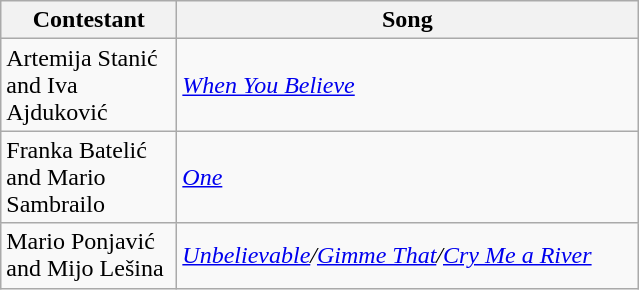<table class="wikitable">
<tr>
<th width="110">Contestant</th>
<th width="300">Song </th>
</tr>
<tr>
<td align="left">Artemija Stanić and Iva Ajduković</td>
<td align="left"><em><a href='#'>When You Believe</a></em> </td>
</tr>
<tr>
<td align="left">Franka Batelić and Mario Sambrailo</td>
<td align="left"><em><a href='#'>One</a></em> </td>
</tr>
<tr>
<td align="left">Mario Ponjavić and Mijo Lešina</td>
<td align="left"><em><a href='#'>Unbelievable</a>/<a href='#'>Gimme That</a>/<a href='#'>Cry Me a River</a></em> </td>
</tr>
</table>
